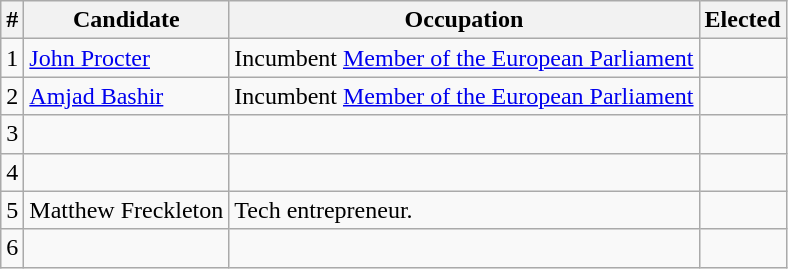<table class="wikitable">
<tr>
<th>#</th>
<th>Candidate</th>
<th>Occupation</th>
<th>Elected</th>
</tr>
<tr>
<td>1</td>
<td><a href='#'>John Procter</a></td>
<td>Incumbent <a href='#'>Member of the European Parliament</a></td>
<td></td>
</tr>
<tr>
<td>2</td>
<td><a href='#'>Amjad Bashir</a></td>
<td>Incumbent <a href='#'>Member of the European Parliament</a></td>
<td></td>
</tr>
<tr>
<td>3</td>
<td></td>
<td></td>
<td></td>
</tr>
<tr>
<td>4</td>
<td></td>
<td></td>
<td></td>
</tr>
<tr>
<td>5</td>
<td>Matthew Freckleton</td>
<td>Tech entrepreneur.</td>
<td></td>
</tr>
<tr>
<td>6</td>
<td></td>
<td></td>
<td></td>
</tr>
</table>
